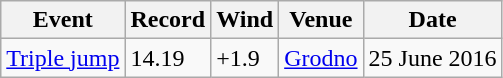<table class="wikitable">
<tr>
<th>Event</th>
<th>Record</th>
<th>Wind</th>
<th>Venue</th>
<th>Date</th>
</tr>
<tr>
<td><a href='#'>Triple jump</a></td>
<td>14.19</td>
<td>+1.9</td>
<td><a href='#'>Grodno</a></td>
<td>25 June 2016</td>
</tr>
</table>
